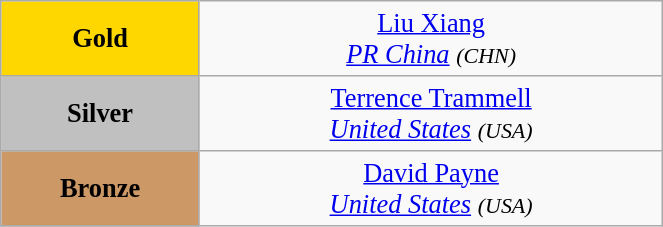<table class="wikitable" style=" text-align:center; font-size:110%;" width="35%">
<tr>
<td bgcolor="gold"><strong>Gold</strong></td>
<td> <a href='#'>Liu Xiang</a><br><em><a href='#'>PR China</a> <small>(CHN)</small></em></td>
</tr>
<tr>
<td bgcolor="silver"><strong>Silver</strong></td>
<td> <a href='#'>Terrence Trammell</a><br><em><a href='#'>United States</a> <small>(USA)</small></em></td>
</tr>
<tr>
<td bgcolor="CC9966"><strong>Bronze</strong></td>
<td> <a href='#'>David Payne</a><br><em><a href='#'>United States</a> <small>(USA)</small></em></td>
</tr>
</table>
